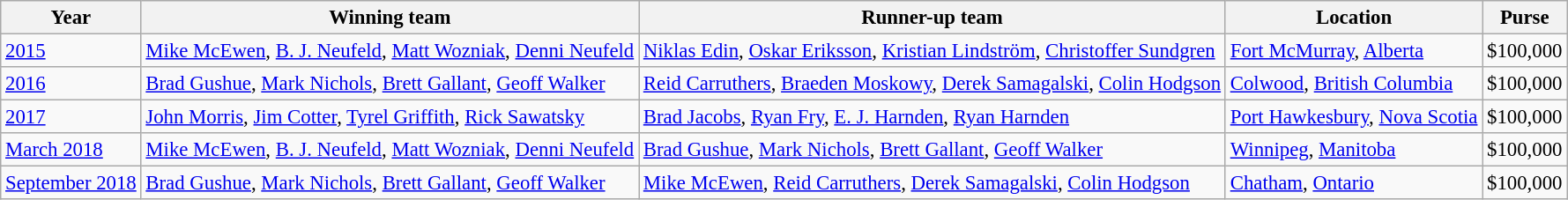<table class="wikitable" style="font-size:95%;">
<tr>
<th>Year</th>
<th>Winning team</th>
<th>Runner-up team</th>
<th>Location</th>
<th>Purse</th>
</tr>
<tr>
<td><a href='#'>2015</a></td>
<td> <a href='#'>Mike McEwen</a>, <a href='#'>B. J. Neufeld</a>, <a href='#'>Matt Wozniak</a>, <a href='#'>Denni Neufeld</a></td>
<td> <a href='#'>Niklas Edin</a>, <a href='#'>Oskar Eriksson</a>, <a href='#'>Kristian Lindström</a>, <a href='#'>Christoffer Sundgren</a></td>
<td><a href='#'>Fort McMurray</a>, <a href='#'>Alberta</a></td>
<td>$100,000</td>
</tr>
<tr>
<td><a href='#'>2016</a></td>
<td> <a href='#'>Brad Gushue</a>, <a href='#'>Mark Nichols</a>, <a href='#'>Brett Gallant</a>, <a href='#'>Geoff Walker</a></td>
<td> <a href='#'>Reid Carruthers</a>, <a href='#'>Braeden Moskowy</a>, <a href='#'>Derek Samagalski</a>, <a href='#'>Colin Hodgson</a></td>
<td><a href='#'>Colwood</a>, <a href='#'>British Columbia</a></td>
<td>$100,000</td>
</tr>
<tr>
<td><a href='#'>2017</a></td>
<td> <a href='#'>John Morris</a>, <a href='#'>Jim Cotter</a>, <a href='#'>Tyrel Griffith</a>, <a href='#'>Rick Sawatsky</a></td>
<td> <a href='#'>Brad Jacobs</a>, <a href='#'>Ryan Fry</a>, <a href='#'>E. J. Harnden</a>, <a href='#'>Ryan Harnden</a></td>
<td><a href='#'>Port Hawkesbury</a>, <a href='#'>Nova Scotia</a></td>
<td>$100,000</td>
</tr>
<tr>
<td><a href='#'>March 2018</a></td>
<td> <a href='#'>Mike McEwen</a>, <a href='#'>B. J. Neufeld</a>, <a href='#'>Matt Wozniak</a>, <a href='#'>Denni Neufeld</a></td>
<td> <a href='#'>Brad Gushue</a>, <a href='#'>Mark Nichols</a>, <a href='#'>Brett Gallant</a>, <a href='#'>Geoff Walker</a></td>
<td><a href='#'>Winnipeg</a>, <a href='#'>Manitoba</a></td>
<td>$100,000</td>
</tr>
<tr>
<td><a href='#'>September 2018</a></td>
<td> <a href='#'>Brad Gushue</a>, <a href='#'>Mark Nichols</a>, <a href='#'>Brett Gallant</a>, <a href='#'>Geoff Walker</a></td>
<td> <a href='#'>Mike McEwen</a>, <a href='#'>Reid Carruthers</a>, <a href='#'>Derek Samagalski</a>, <a href='#'>Colin Hodgson</a></td>
<td><a href='#'>Chatham</a>, <a href='#'>Ontario</a></td>
<td>$100,000</td>
</tr>
</table>
